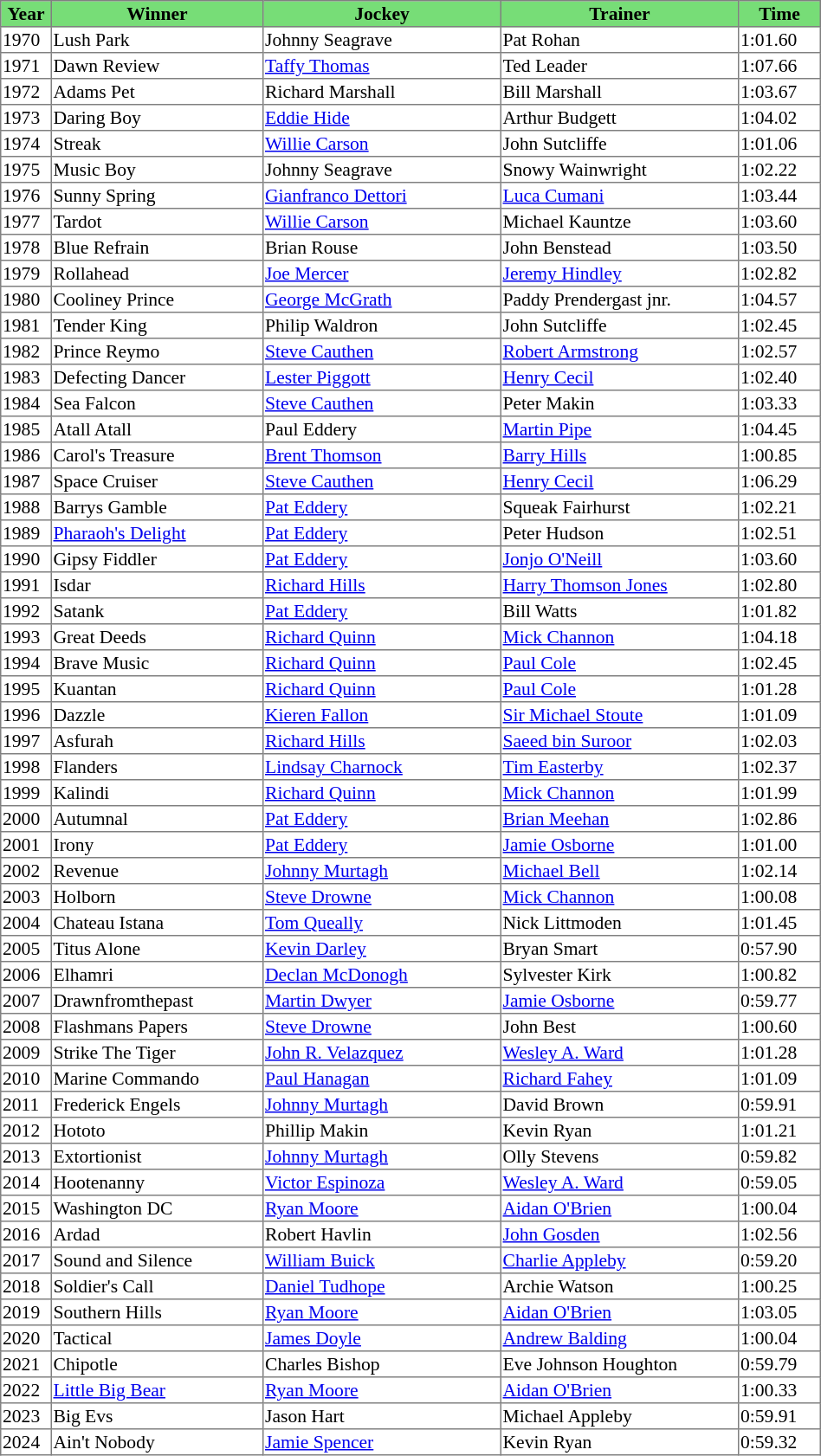<table class = "sortable" | border="1" style="border-collapse: collapse; font-size:90%">
<tr bgcolor="#77dd77" align="center">
<th style="width:36px"><strong>Year</strong></th>
<th style="width:160px"><strong>Winner</strong></th>
<th style="width:180px"><strong>Jockey</strong></th>
<th style="width:180px"><strong>Trainer</strong></th>
<th style="width:60px"><strong>Time</strong></th>
</tr>
<tr>
<td>1970</td>
<td>Lush Park</td>
<td>Johnny Seagrave</td>
<td>Pat Rohan</td>
<td>1:01.60</td>
</tr>
<tr>
<td>1971</td>
<td>Dawn Review</td>
<td><a href='#'>Taffy Thomas</a></td>
<td>Ted Leader</td>
<td>1:07.66</td>
</tr>
<tr>
<td>1972</td>
<td>Adams Pet</td>
<td>Richard Marshall</td>
<td>Bill Marshall</td>
<td>1:03.67</td>
</tr>
<tr>
<td>1973</td>
<td>Daring Boy</td>
<td><a href='#'>Eddie Hide</a></td>
<td>Arthur Budgett</td>
<td>1:04.02</td>
</tr>
<tr>
<td>1974</td>
<td>Streak</td>
<td><a href='#'>Willie Carson</a></td>
<td>John Sutcliffe</td>
<td>1:01.06</td>
</tr>
<tr>
<td>1975</td>
<td>Music Boy</td>
<td>Johnny Seagrave</td>
<td>Snowy Wainwright</td>
<td>1:02.22</td>
</tr>
<tr>
<td>1976</td>
<td>Sunny Spring</td>
<td><a href='#'>Gianfranco Dettori</a></td>
<td><a href='#'>Luca Cumani</a></td>
<td>1:03.44</td>
</tr>
<tr>
<td>1977</td>
<td>Tardot</td>
<td><a href='#'>Willie Carson</a></td>
<td>Michael Kauntze</td>
<td>1:03.60</td>
</tr>
<tr>
<td>1978</td>
<td>Blue Refrain</td>
<td>Brian Rouse</td>
<td>John Benstead</td>
<td>1:03.50</td>
</tr>
<tr>
<td>1979</td>
<td>Rollahead</td>
<td><a href='#'>Joe Mercer</a></td>
<td><a href='#'>Jeremy Hindley</a></td>
<td>1:02.82</td>
</tr>
<tr>
<td>1980</td>
<td>Cooliney Prince</td>
<td><a href='#'>George McGrath</a></td>
<td>Paddy Prendergast jnr.</td>
<td>1:04.57</td>
</tr>
<tr>
<td>1981</td>
<td>Tender King</td>
<td>Philip Waldron</td>
<td>John Sutcliffe</td>
<td>1:02.45</td>
</tr>
<tr>
<td>1982</td>
<td>Prince Reymo</td>
<td><a href='#'>Steve Cauthen</a></td>
<td><a href='#'>Robert Armstrong</a></td>
<td>1:02.57</td>
</tr>
<tr>
<td>1983</td>
<td>Defecting Dancer</td>
<td><a href='#'>Lester Piggott</a></td>
<td><a href='#'>Henry Cecil</a></td>
<td>1:02.40</td>
</tr>
<tr>
<td>1984</td>
<td>Sea Falcon</td>
<td><a href='#'>Steve Cauthen</a></td>
<td>Peter Makin</td>
<td>1:03.33</td>
</tr>
<tr>
<td>1985</td>
<td>Atall Atall</td>
<td>Paul Eddery</td>
<td><a href='#'>Martin Pipe</a></td>
<td>1:04.45</td>
</tr>
<tr>
<td>1986</td>
<td>Carol's Treasure</td>
<td><a href='#'>Brent Thomson</a></td>
<td><a href='#'>Barry Hills</a></td>
<td>1:00.85</td>
</tr>
<tr>
<td>1987</td>
<td>Space Cruiser</td>
<td><a href='#'>Steve Cauthen</a></td>
<td><a href='#'>Henry Cecil</a></td>
<td>1:06.29</td>
</tr>
<tr>
<td>1988</td>
<td>Barrys Gamble</td>
<td><a href='#'>Pat Eddery</a></td>
<td>Squeak Fairhurst</td>
<td>1:02.21</td>
</tr>
<tr>
<td>1989</td>
<td><a href='#'>Pharaoh's Delight</a></td>
<td><a href='#'>Pat Eddery</a></td>
<td>Peter Hudson</td>
<td>1:02.51</td>
</tr>
<tr>
<td>1990</td>
<td>Gipsy Fiddler</td>
<td><a href='#'>Pat Eddery</a></td>
<td><a href='#'>Jonjo O'Neill</a></td>
<td>1:03.60</td>
</tr>
<tr>
<td>1991</td>
<td>Isdar</td>
<td><a href='#'>Richard Hills</a></td>
<td><a href='#'>Harry Thomson Jones</a></td>
<td>1:02.80</td>
</tr>
<tr>
<td>1992</td>
<td>Satank</td>
<td><a href='#'>Pat Eddery</a></td>
<td>Bill Watts</td>
<td>1:01.82</td>
</tr>
<tr>
<td>1993</td>
<td>Great Deeds</td>
<td><a href='#'>Richard Quinn</a></td>
<td><a href='#'>Mick Channon</a></td>
<td>1:04.18</td>
</tr>
<tr>
<td>1994</td>
<td>Brave Music </td>
<td><a href='#'>Richard Quinn</a></td>
<td><a href='#'>Paul Cole</a></td>
<td>1:02.45</td>
</tr>
<tr>
<td>1995</td>
<td>Kuantan</td>
<td><a href='#'>Richard Quinn</a></td>
<td><a href='#'>Paul Cole</a></td>
<td>1:01.28</td>
</tr>
<tr>
<td>1996</td>
<td>Dazzle</td>
<td><a href='#'>Kieren Fallon</a></td>
<td><a href='#'>Sir Michael Stoute</a></td>
<td>1:01.09</td>
</tr>
<tr>
<td>1997</td>
<td>Asfurah</td>
<td><a href='#'>Richard Hills</a></td>
<td><a href='#'>Saeed bin Suroor</a></td>
<td>1:02.03</td>
</tr>
<tr>
<td>1998</td>
<td>Flanders</td>
<td><a href='#'>Lindsay Charnock</a></td>
<td><a href='#'>Tim Easterby</a></td>
<td>1:02.37</td>
</tr>
<tr>
<td>1999</td>
<td>Kalindi</td>
<td><a href='#'>Richard Quinn</a></td>
<td><a href='#'>Mick Channon</a></td>
<td>1:01.99</td>
</tr>
<tr>
<td>2000</td>
<td>Autumnal</td>
<td><a href='#'>Pat Eddery</a></td>
<td><a href='#'>Brian Meehan</a></td>
<td>1:02.86</td>
</tr>
<tr>
<td>2001</td>
<td>Irony</td>
<td><a href='#'>Pat Eddery</a></td>
<td><a href='#'>Jamie Osborne</a></td>
<td>1:01.00</td>
</tr>
<tr>
<td>2002</td>
<td>Revenue</td>
<td><a href='#'>Johnny Murtagh</a></td>
<td><a href='#'>Michael Bell</a></td>
<td>1:02.14</td>
</tr>
<tr>
<td>2003</td>
<td>Holborn</td>
<td><a href='#'>Steve Drowne</a></td>
<td><a href='#'>Mick Channon</a></td>
<td>1:00.08</td>
</tr>
<tr>
<td>2004</td>
<td>Chateau Istana </td>
<td><a href='#'>Tom Queally</a></td>
<td>Nick Littmoden</td>
<td>1:01.45</td>
</tr>
<tr>
<td>2005</td>
<td>Titus Alone </td>
<td><a href='#'>Kevin Darley</a></td>
<td>Bryan Smart</td>
<td>0:57.90</td>
</tr>
<tr>
<td>2006</td>
<td>Elhamri</td>
<td><a href='#'>Declan McDonogh</a></td>
<td>Sylvester Kirk</td>
<td>1:00.82</td>
</tr>
<tr>
<td>2007</td>
<td>Drawnfromthepast</td>
<td><a href='#'>Martin Dwyer</a></td>
<td><a href='#'>Jamie Osborne</a></td>
<td>0:59.77</td>
</tr>
<tr>
<td>2008</td>
<td>Flashmans Papers</td>
<td><a href='#'>Steve Drowne</a></td>
<td>John Best</td>
<td>1:00.60</td>
</tr>
<tr>
<td>2009</td>
<td>Strike The Tiger</td>
<td><a href='#'>John R. Velazquez</a></td>
<td><a href='#'>Wesley A. Ward</a></td>
<td>1:01.28</td>
</tr>
<tr>
<td>2010</td>
<td>Marine Commando</td>
<td><a href='#'>Paul Hanagan</a></td>
<td><a href='#'>Richard Fahey</a></td>
<td>1:01.09</td>
</tr>
<tr>
<td>2011</td>
<td>Frederick Engels</td>
<td><a href='#'>Johnny Murtagh</a></td>
<td>David Brown</td>
<td>0:59.91</td>
</tr>
<tr>
<td>2012</td>
<td>Hototo</td>
<td>Phillip Makin</td>
<td>Kevin Ryan</td>
<td>1:01.21</td>
</tr>
<tr>
<td>2013</td>
<td>Extortionist</td>
<td><a href='#'>Johnny Murtagh</a></td>
<td>Olly Stevens</td>
<td>0:59.82</td>
</tr>
<tr>
<td>2014</td>
<td>Hootenanny</td>
<td><a href='#'>Victor Espinoza</a></td>
<td><a href='#'>Wesley A. Ward</a></td>
<td>0:59.05</td>
</tr>
<tr>
<td>2015</td>
<td>Washington DC</td>
<td><a href='#'>Ryan Moore</a></td>
<td><a href='#'>Aidan O'Brien</a></td>
<td>1:00.04</td>
</tr>
<tr>
<td>2016</td>
<td>Ardad</td>
<td>Robert Havlin</td>
<td><a href='#'>John Gosden</a></td>
<td>1:02.56</td>
</tr>
<tr>
<td>2017</td>
<td>Sound and Silence</td>
<td><a href='#'>William Buick</a></td>
<td><a href='#'>Charlie Appleby</a></td>
<td>0:59.20</td>
</tr>
<tr>
<td>2018</td>
<td>Soldier's Call</td>
<td><a href='#'>Daniel Tudhope</a></td>
<td>Archie Watson</td>
<td>1:00.25</td>
</tr>
<tr>
<td>2019</td>
<td>Southern Hills</td>
<td><a href='#'>Ryan Moore</a></td>
<td><a href='#'>Aidan O'Brien</a></td>
<td>1:03.05</td>
</tr>
<tr>
<td>2020</td>
<td>Tactical</td>
<td><a href='#'>James Doyle</a></td>
<td><a href='#'>Andrew Balding</a></td>
<td>1:00.04</td>
</tr>
<tr>
<td>2021</td>
<td>Chipotle</td>
<td>Charles Bishop</td>
<td>Eve Johnson Houghton</td>
<td>0:59.79</td>
</tr>
<tr>
<td>2022</td>
<td><a href='#'>Little Big Bear</a></td>
<td><a href='#'>Ryan Moore</a></td>
<td><a href='#'>Aidan O'Brien</a></td>
<td>1:00.33</td>
</tr>
<tr>
<td>2023</td>
<td>Big Evs</td>
<td>Jason Hart</td>
<td>Michael Appleby</td>
<td>0:59.91</td>
</tr>
<tr>
<td>2024</td>
<td>Ain't Nobody</td>
<td><a href='#'>Jamie Spencer</a></td>
<td>Kevin Ryan</td>
<td>0:59.32</td>
</tr>
</table>
